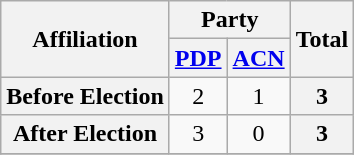<table class="wikitable" style="text-align:center">
<tr>
<th rowspan="2">Affiliation</th>
<th colspan="2">Party</th>
<th rowspan="2">Total</th>
</tr>
<tr>
<th><a href='#'>PDP</a></th>
<th><a href='#'>ACN</a></th>
</tr>
<tr>
<th>Before Election</th>
<td>2</td>
<td>1</td>
<th>3</th>
</tr>
<tr>
<th>After Election</th>
<td>3</td>
<td>0</td>
<th>3</th>
</tr>
<tr>
</tr>
</table>
